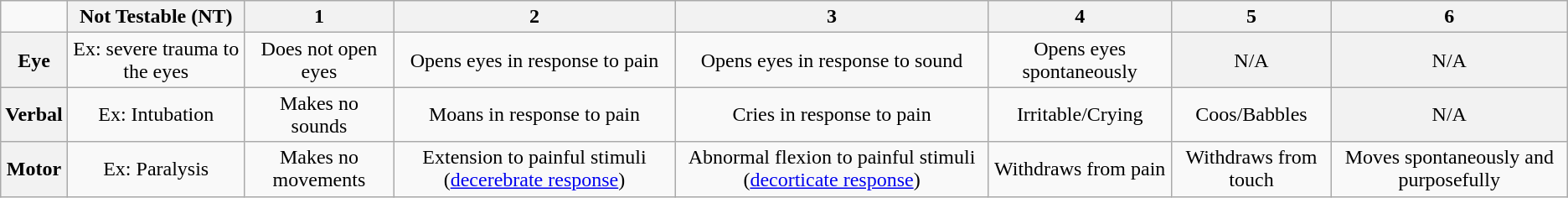<table class="wikitable" style="text-align: center">
<tr>
<td></td>
<th>Not Testable (NT)</th>
<th>1</th>
<th>2</th>
<th>3</th>
<th>4</th>
<th>5</th>
<th>6</th>
</tr>
<tr>
<th>Eye</th>
<td>Ex: severe trauma to the eyes</td>
<td>Does not open eyes</td>
<td>Opens eyes in response to pain</td>
<td>Opens eyes in response to sound</td>
<td>Opens eyes spontaneously</td>
<td style="background:#F2F2F2;">N/A</td>
<td style="background:#F2F2F2;">N/A</td>
</tr>
<tr>
<th>Verbal</th>
<td>Ex: Intubation</td>
<td>Makes no sounds</td>
<td>Moans in response to pain</td>
<td>Cries in response to pain</td>
<td>Irritable/Crying</td>
<td>Coos/Babbles</td>
<td style="background:#F2F2F2;">N/A</td>
</tr>
<tr>
<th>Motor</th>
<td>Ex: Paralysis</td>
<td>Makes no movements</td>
<td>Extension to painful stimuli (<a href='#'>decerebrate response</a>)</td>
<td>Abnormal flexion to painful stimuli  (<a href='#'>decorticate response</a>)</td>
<td>Withdraws from pain</td>
<td>Withdraws from touch</td>
<td>Moves spontaneously and purposefully</td>
</tr>
</table>
